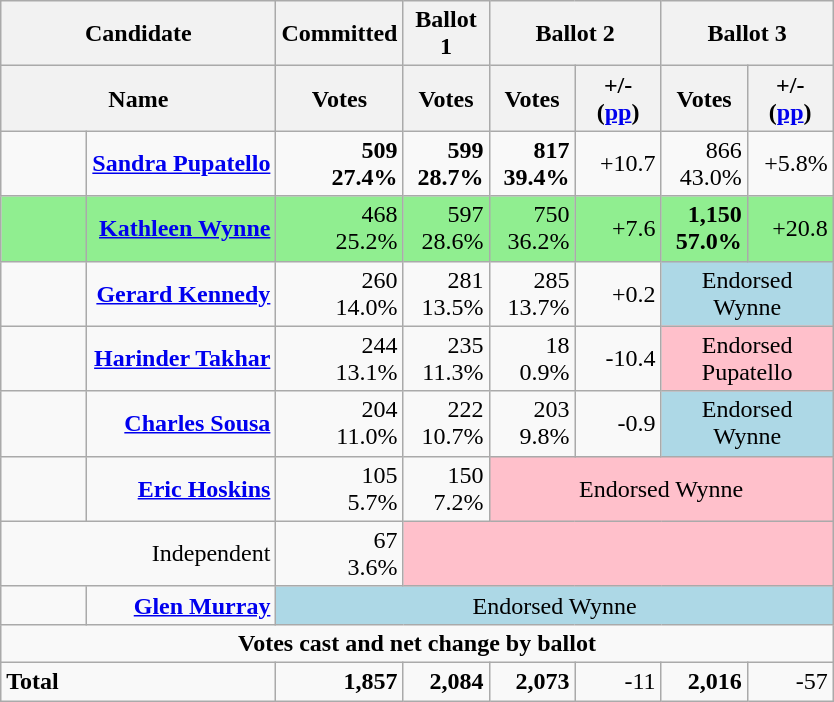<table class="wikitable">
<tr>
<th colspan = "2">Candidate</th>
<th>Committed</th>
<th>Ballot 1</th>
<th colspan = "2">Ballot 2</th>
<th colspan = "2">Ballot 3</th>
</tr>
<tr>
<th colspan = "2">Name</th>
<th width = "50">Votes</th>
<th width = "50">Votes</th>
<th width = "50">Votes</th>
<th width = "50">+/- (<a href='#'>pp</a>)</th>
<th width = "50">Votes</th>
<th width = "50">+/- (<a href='#'>pp</a>)</th>
</tr>
<tr style="text-align:right;">
<td width="50"></td>
<td><strong><a href='#'>Sandra Pupatello</a></strong></td>
<td><strong>509<br>27.4%</strong></td>
<td><strong>599<br>28.7%</strong></td>
<td><strong>817<br>39.4%</strong></td>
<td>+10.7</td>
<td>866<br> 43.0%</td>
<td>+5.8%</td>
</tr>
<tr style="text-align:right;background:lightgreen;">
<td></td>
<td><strong><a href='#'>Kathleen Wynne</a></strong></td>
<td>468<br>25.2%</td>
<td>597<br>28.6%</td>
<td>750<br>36.2%</td>
<td>+7.6</td>
<td><strong>1,150<br>57.0%</strong></td>
<td>+20.8</td>
</tr>
<tr style="text-align:right;">
<td></td>
<td><strong><a href='#'>Gerard Kennedy</a></strong></td>
<td>260<br>14.0%</td>
<td>281<br>13.5%</td>
<td>285<br>13.7%</td>
<td>+0.2</td>
<td style="text-align:center; background:lightblue" colspan=2>Endorsed Wynne</td>
</tr>
<tr style="text-align:right;">
<td></td>
<td><strong><a href='#'>Harinder Takhar</a></strong></td>
<td>244<br>13.1%</td>
<td>235<br>11.3%</td>
<td>18<br>0.9%</td>
<td>-10.4</td>
<td style="text-align:center; background:pink" colspan=2>Endorsed Pupatello</td>
</tr>
<tr style="text-align:right;">
<td></td>
<td><strong><a href='#'>Charles Sousa</a></strong></td>
<td>204<br>11.0%</td>
<td>222<br>10.7%</td>
<td>203<br>9.8%</td>
<td>-0.9</td>
<td style="text-align:center; background:lightblue" colspan=2>Endorsed Wynne</td>
</tr>
<tr style="text-align:right;">
<td></td>
<td><strong><a href='#'>Eric Hoskins</a></strong></td>
<td>105<br>5.7%</td>
<td>150<br>7.2%</td>
<td style="text-align:center; background:pink" colspan=4>Endorsed Wynne</td>
</tr>
<tr style="text-align:right;">
<td colspan = "2">Independent</td>
<td>67<br>3.6%</td>
<td style="text-align:center; background:pink" colspan = "5"></td>
</tr>
<tr style="text-align:right;">
<td></td>
<td><strong><a href='#'>Glen Murray</a></strong></td>
<td style="text-align:center;background:lightblue" colspan=6>Endorsed Wynne</td>
</tr>
<tr style="text-align:center;">
<td colspan = "8"><strong>Votes cast and net change by ballot</strong></td>
</tr>
<tr style="text-align:right;">
<td colspan = "2" style="text-align:left;"><strong>Total</strong></td>
<td><strong>1,857</strong></td>
<td><strong>2,084</strong></td>
<td><strong>2,073</strong></td>
<td>-11</td>
<td><strong>2,016</strong></td>
<td>-57</td>
</tr>
</table>
